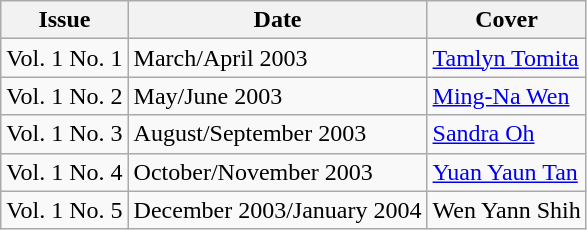<table class="wikitable">
<tr>
<th>Issue</th>
<th>Date</th>
<th>Cover</th>
</tr>
<tr>
<td>Vol. 1 No. 1</td>
<td>March/April 2003</td>
<td><a href='#'>Tamlyn Tomita</a></td>
</tr>
<tr>
<td>Vol. 1 No. 2</td>
<td>May/June 2003</td>
<td><a href='#'>Ming-Na Wen</a></td>
</tr>
<tr>
<td>Vol. 1 No. 3</td>
<td>August/September 2003</td>
<td><a href='#'>Sandra Oh</a></td>
</tr>
<tr>
<td>Vol. 1 No. 4</td>
<td>October/November 2003</td>
<td><a href='#'>Yuan Yaun Tan</a></td>
</tr>
<tr>
<td>Vol. 1 No. 5</td>
<td>December 2003/January 2004</td>
<td>Wen Yann Shih</td>
</tr>
</table>
